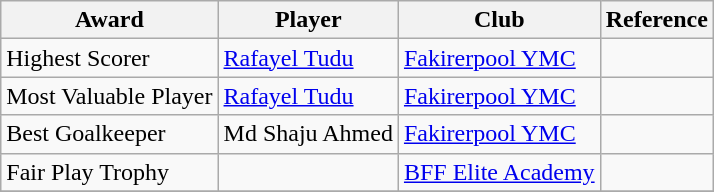<table class="wikitable">
<tr>
<th>Award</th>
<th>Player</th>
<th>Club</th>
<th>Reference</th>
</tr>
<tr>
<td>Highest Scorer</td>
<td> <a href='#'>Rafayel Tudu</a></td>
<td><a href='#'>Fakirerpool YMC</a></td>
<td></td>
</tr>
<tr>
<td>Most Valuable Player</td>
<td> <a href='#'>Rafayel Tudu</a></td>
<td><a href='#'>Fakirerpool YMC</a></td>
<td></td>
</tr>
<tr>
<td>Best Goalkeeper</td>
<td> Md Shaju Ahmed</td>
<td><a href='#'>Fakirerpool YMC</a></td>
<td></td>
</tr>
<tr>
<td>Fair Play Trophy</td>
<td></td>
<td><a href='#'>BFF Elite Academy</a></td>
<td></td>
</tr>
<tr>
</tr>
</table>
